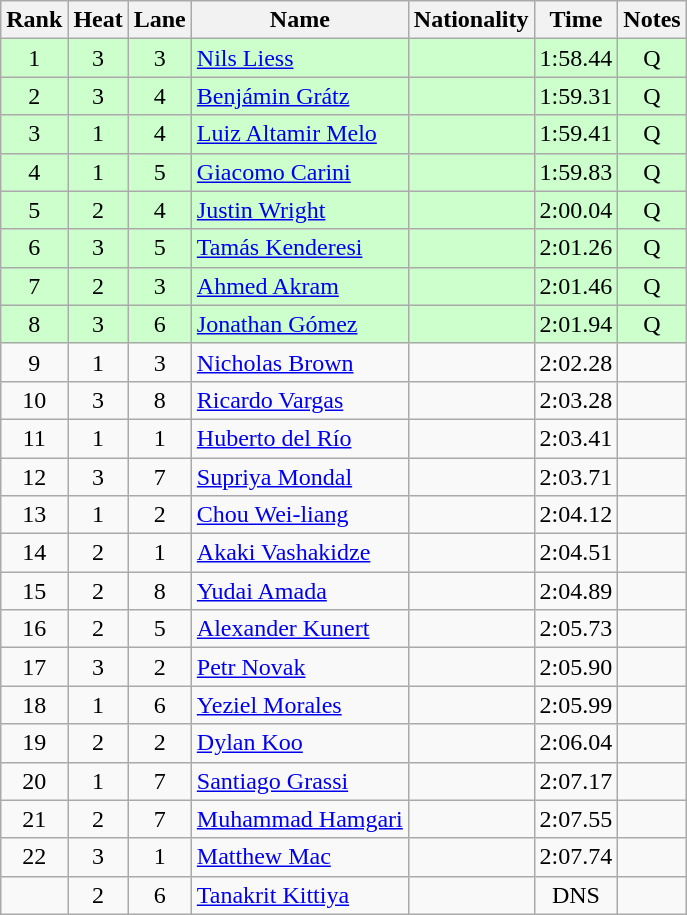<table class="wikitable sortable" style="text-align:center">
<tr>
<th>Rank</th>
<th>Heat</th>
<th>Lane</th>
<th>Name</th>
<th>Nationality</th>
<th>Time</th>
<th>Notes</th>
</tr>
<tr bgcolor=ccffcc>
<td>1</td>
<td>3</td>
<td>3</td>
<td align=left><a href='#'>Nils Liess</a></td>
<td align=left></td>
<td>1:58.44</td>
<td>Q</td>
</tr>
<tr bgcolor=ccffcc>
<td>2</td>
<td>3</td>
<td>4</td>
<td align=left><a href='#'>Benjámin Grátz</a></td>
<td align=left></td>
<td>1:59.31</td>
<td>Q</td>
</tr>
<tr bgcolor=ccffcc>
<td>3</td>
<td>1</td>
<td>4</td>
<td align=left><a href='#'>Luiz Altamir Melo</a></td>
<td align=left></td>
<td>1:59.41</td>
<td>Q</td>
</tr>
<tr bgcolor=ccffcc>
<td>4</td>
<td>1</td>
<td>5</td>
<td align=left><a href='#'>Giacomo Carini</a></td>
<td align=left></td>
<td>1:59.83</td>
<td>Q</td>
</tr>
<tr bgcolor=ccffcc>
<td>5</td>
<td>2</td>
<td>4</td>
<td align=left><a href='#'>Justin Wright</a></td>
<td align=left></td>
<td>2:00.04</td>
<td>Q</td>
</tr>
<tr bgcolor=ccffcc>
<td>6</td>
<td>3</td>
<td>5</td>
<td align=left><a href='#'>Tamás Kenderesi</a></td>
<td align=left></td>
<td>2:01.26</td>
<td>Q</td>
</tr>
<tr bgcolor=ccffcc>
<td>7</td>
<td>2</td>
<td>3</td>
<td align=left><a href='#'>Ahmed Akram</a></td>
<td align=left></td>
<td>2:01.46</td>
<td>Q</td>
</tr>
<tr bgcolor=ccffcc>
<td>8</td>
<td>3</td>
<td>6</td>
<td align=left><a href='#'>Jonathan Gómez</a></td>
<td align=left></td>
<td>2:01.94</td>
<td>Q</td>
</tr>
<tr>
<td>9</td>
<td>1</td>
<td>3</td>
<td align=left><a href='#'>Nicholas Brown</a></td>
<td align=left></td>
<td>2:02.28</td>
<td></td>
</tr>
<tr>
<td>10</td>
<td>3</td>
<td>8</td>
<td align=left><a href='#'>Ricardo Vargas</a></td>
<td align=left></td>
<td>2:03.28</td>
<td></td>
</tr>
<tr>
<td>11</td>
<td>1</td>
<td>1</td>
<td align=left><a href='#'>Huberto del Río</a></td>
<td align=left></td>
<td>2:03.41</td>
<td></td>
</tr>
<tr>
<td>12</td>
<td>3</td>
<td>7</td>
<td align=left><a href='#'>Supriya Mondal</a></td>
<td align=left></td>
<td>2:03.71</td>
<td></td>
</tr>
<tr>
<td>13</td>
<td>1</td>
<td>2</td>
<td align=left><a href='#'>Chou Wei-liang</a></td>
<td align=left></td>
<td>2:04.12</td>
<td></td>
</tr>
<tr>
<td>14</td>
<td>2</td>
<td>1</td>
<td align=left><a href='#'>Akaki Vashakidze</a></td>
<td align=left></td>
<td>2:04.51</td>
<td></td>
</tr>
<tr>
<td>15</td>
<td>2</td>
<td>8</td>
<td align=left><a href='#'>Yudai Amada</a></td>
<td align=left></td>
<td>2:04.89</td>
<td></td>
</tr>
<tr>
<td>16</td>
<td>2</td>
<td>5</td>
<td align=left><a href='#'>Alexander Kunert</a></td>
<td align=left></td>
<td>2:05.73</td>
<td></td>
</tr>
<tr>
<td>17</td>
<td>3</td>
<td>2</td>
<td align=left><a href='#'>Petr Novak</a></td>
<td align=left></td>
<td>2:05.90</td>
<td></td>
</tr>
<tr>
<td>18</td>
<td>1</td>
<td>6</td>
<td align=left><a href='#'>Yeziel Morales</a></td>
<td align=left></td>
<td>2:05.99</td>
<td></td>
</tr>
<tr>
<td>19</td>
<td>2</td>
<td>2</td>
<td align=left><a href='#'>Dylan Koo</a></td>
<td align=left></td>
<td>2:06.04</td>
<td></td>
</tr>
<tr>
<td>20</td>
<td>1</td>
<td>7</td>
<td align=left><a href='#'>Santiago Grassi</a></td>
<td align=left></td>
<td>2:07.17</td>
<td></td>
</tr>
<tr>
<td>21</td>
<td>2</td>
<td>7</td>
<td align=left><a href='#'>Muhammad Hamgari</a></td>
<td align=left></td>
<td>2:07.55</td>
<td></td>
</tr>
<tr>
<td>22</td>
<td>3</td>
<td>1</td>
<td align=left><a href='#'>Matthew Mac</a></td>
<td align=left></td>
<td>2:07.74</td>
<td></td>
</tr>
<tr>
<td></td>
<td>2</td>
<td>6</td>
<td align=left><a href='#'>Tanakrit Kittiya</a></td>
<td align=left></td>
<td>DNS</td>
<td></td>
</tr>
</table>
